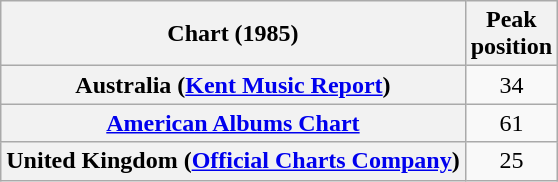<table class="wikitable sortable plainrowheaders" style="text-align:center">
<tr>
<th scope="col">Chart (1985)</th>
<th scope="col">Peak<br>position</th>
</tr>
<tr>
<th scope="row">Australia (<a href='#'>Kent Music Report</a>)</th>
<td style="text-align:center;">34</td>
</tr>
<tr>
<th scope="row"><a href='#'>American Albums Chart</a></th>
<td>61</td>
</tr>
<tr>
<th scope="row">United Kingdom (<a href='#'>Official Charts Company</a>)</th>
<td>25</td>
</tr>
</table>
